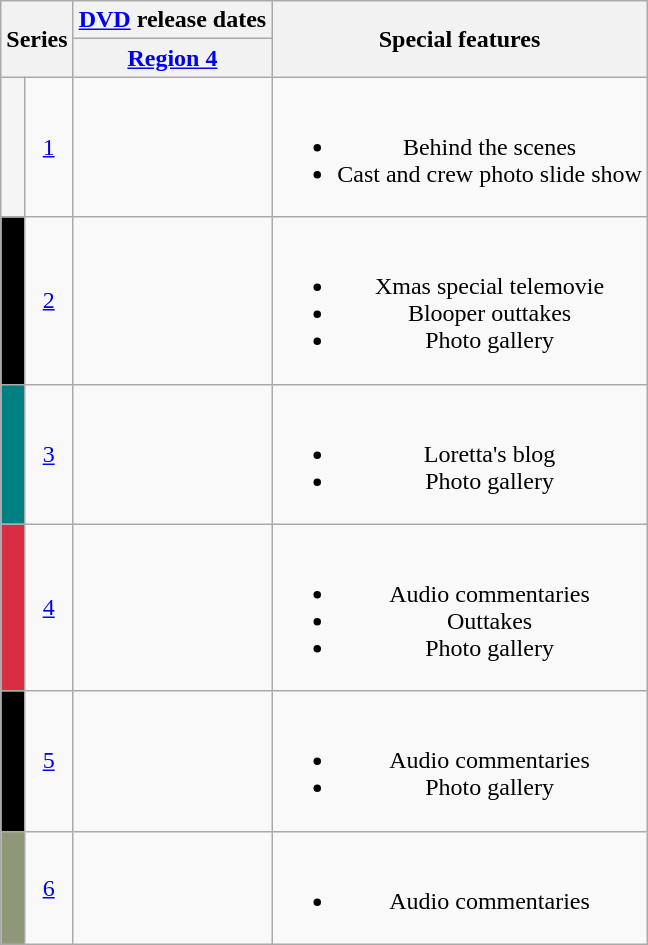<table class="wikitable plainrowheaders" style="text-align:center">
<tr>
<th colspan="2" rowspan="2">Series</th>
<th><a href='#'>DVD</a> release dates</th>
<th rowspan="2">Special features</th>
</tr>
<tr>
<th><a href='#'>Region 4</a></th>
</tr>
<tr>
<td style="background:#F5F5F5;"></td>
<td><a href='#'>1</a></td>
<td> <br> </td>
<td><br><ul><li>Behind the scenes</li><li>Cast and crew photo slide show</li></ul></td>
</tr>
<tr>
<td style="background:#000000;"></td>
<td><a href='#'>2</a></td>
<td> <br> </td>
<td><br><ul><li>Xmas special telemovie</li><li>Blooper outtakes</li><li>Photo gallery</li></ul></td>
</tr>
<tr>
<td style="background:#008080;"></td>
<td><a href='#'>3</a></td>
<td> <br> </td>
<td><br><ul><li>Loretta's blog</li><li>Photo gallery</li></ul></td>
</tr>
<tr>
<td style="background:#DA2C43;"></td>
<td><a href='#'>4</a></td>
<td> <br> </td>
<td><br><ul><li>Audio commentaries</li><li>Outtakes</li><li>Photo gallery</li></ul></td>
</tr>
<tr>
<td style="background:#000000;"></td>
<td><a href='#'>5</a></td>
<td> <br> </td>
<td><br><ul><li>Audio commentaries</li><li>Photo gallery</li></ul></td>
</tr>
<tr>
<td style="background:#8F9779;"></td>
<td><a href='#'>6</a></td>
<td> <br> </td>
<td><br><ul><li>Audio commentaries</li></ul></td>
</tr>
</table>
